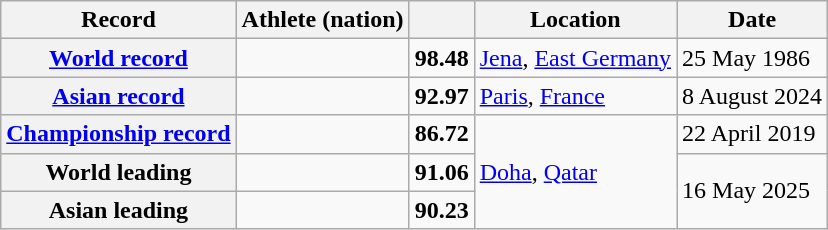<table class="wikitable">
<tr>
<th scope="col">Record</th>
<th scope="col">Athlete (nation)</th>
<th scope="col"></th>
<th scope="col">Location</th>
<th scope="col">Date</th>
</tr>
<tr>
<th scope="row"><a href='#'>World record</a></th>
<td></td>
<td align="center"><strong>98.48</strong></td>
<td><a href='#'>Jena</a>, <a href='#'>East Germany</a></td>
<td>25 May 1986</td>
</tr>
<tr>
<th scope="row"><a href='#'>Asian record</a></th>
<td></td>
<td align="center"><strong>92.97</strong></td>
<td><a href='#'>Paris</a>, <a href='#'>France</a></td>
<td>8 August 2024</td>
</tr>
<tr>
<th><a href='#'>Championship record</a></th>
<td></td>
<td align="center"><strong>86.72</strong></td>
<td rowspan="3"><a href='#'>Doha</a>, <a href='#'>Qatar</a></td>
<td>22 April 2019</td>
</tr>
<tr>
<th scope="row">World leading</th>
<td></td>
<td align="center"><strong>91.06</strong></td>
<td rowspan="2">16 May 2025</td>
</tr>
<tr>
<th scope="row">Asian leading</th>
<td></td>
<td align="center"><strong>90.23</strong></td>
</tr>
</table>
